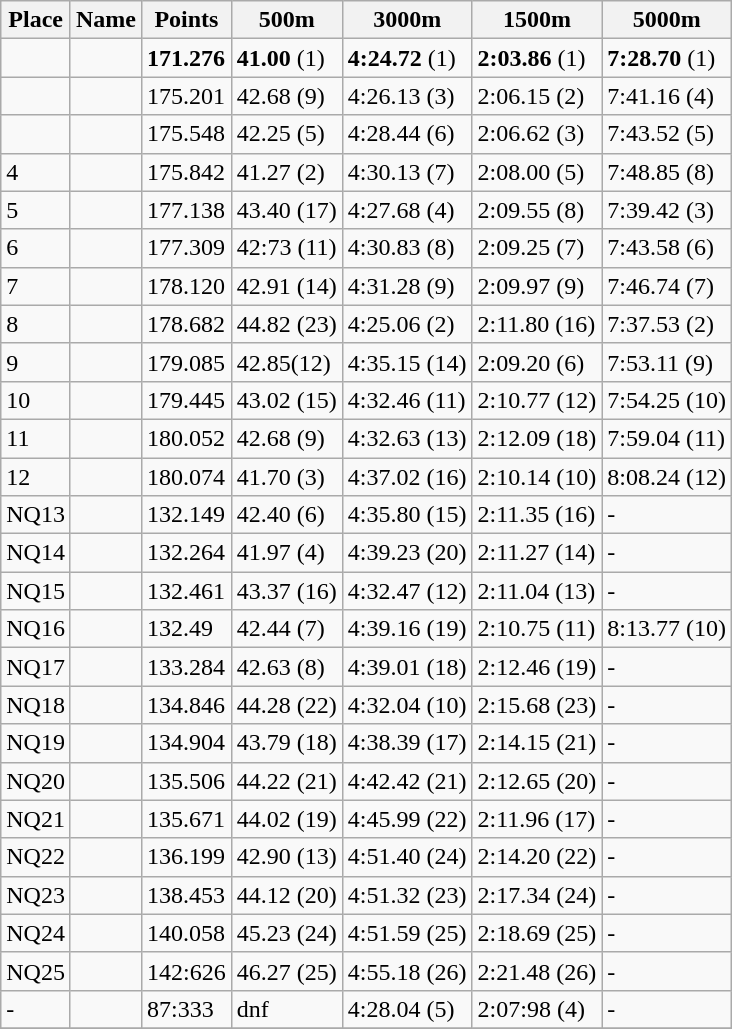<table class="wikitable">
<tr>
<th>Place</th>
<th>Name</th>
<th>Points</th>
<th>500m</th>
<th>3000m</th>
<th>1500m</th>
<th>5000m</th>
</tr>
<tr>
<td></td>
<td></td>
<td><strong>171.276</strong></td>
<td><strong>41.00</strong> (1)</td>
<td><strong>4:24.72</strong> (1)</td>
<td><strong>2:03.86</strong> (1)</td>
<td><strong>7:28.70</strong> (1)</td>
</tr>
<tr>
<td></td>
<td></td>
<td>175.201</td>
<td>42.68 (9)</td>
<td>4:26.13 (3)</td>
<td>2:06.15 (2)</td>
<td>7:41.16 (4)</td>
</tr>
<tr>
<td></td>
<td></td>
<td>175.548</td>
<td>42.25 (5)</td>
<td>4:28.44 (6)</td>
<td>2:06.62 (3)</td>
<td>7:43.52 (5)</td>
</tr>
<tr>
<td>4</td>
<td></td>
<td>175.842</td>
<td>41.27 (2)</td>
<td>4:30.13 (7)</td>
<td>2:08.00 (5)</td>
<td>7:48.85 (8)</td>
</tr>
<tr>
<td>5</td>
<td></td>
<td>177.138</td>
<td>43.40 (17)</td>
<td>4:27.68 (4)</td>
<td>2:09.55 (8)</td>
<td>7:39.42 (3)</td>
</tr>
<tr>
<td>6</td>
<td></td>
<td>177.309</td>
<td>42:73 (11)</td>
<td>4:30.83 (8)</td>
<td>2:09.25 (7)</td>
<td>7:43.58 (6)</td>
</tr>
<tr>
<td>7</td>
<td></td>
<td>178.120</td>
<td>42.91 (14)</td>
<td>4:31.28 (9)</td>
<td>2:09.97 (9)</td>
<td>7:46.74 (7)</td>
</tr>
<tr>
<td>8</td>
<td></td>
<td>178.682</td>
<td>44.82 (23)</td>
<td>4:25.06 (2)</td>
<td>2:11.80 (16)</td>
<td>7:37.53 (2)</td>
</tr>
<tr>
<td>9</td>
<td></td>
<td>179.085</td>
<td>42.85(12)</td>
<td>4:35.15 (14)</td>
<td>2:09.20 (6)</td>
<td>7:53.11 (9)</td>
</tr>
<tr>
<td>10</td>
<td></td>
<td>179.445</td>
<td>43.02 (15)</td>
<td>4:32.46 (11)</td>
<td>2:10.77 (12)</td>
<td>7:54.25 (10)</td>
</tr>
<tr>
<td>11</td>
<td></td>
<td>180.052</td>
<td>42.68 (9)</td>
<td>4:32.63 (13)</td>
<td>2:12.09 (18)</td>
<td>7:59.04 (11)</td>
</tr>
<tr>
<td>12</td>
<td></td>
<td>180.074</td>
<td>41.70 (3)</td>
<td>4:37.02 (16)</td>
<td>2:10.14 (10)</td>
<td>8:08.24 (12)</td>
</tr>
<tr>
<td>NQ13</td>
<td></td>
<td>132.149</td>
<td>42.40 (6)</td>
<td>4:35.80 (15)</td>
<td>2:11.35 (16)</td>
<td>-</td>
</tr>
<tr>
<td>NQ14</td>
<td></td>
<td>132.264</td>
<td>41.97 (4)</td>
<td>4:39.23 (20)</td>
<td>2:11.27 (14)</td>
<td>-</td>
</tr>
<tr>
<td>NQ15</td>
<td></td>
<td>132.461</td>
<td>43.37 (16)</td>
<td>4:32.47 (12)</td>
<td>2:11.04 (13)</td>
<td>-</td>
</tr>
<tr>
<td>NQ16</td>
<td></td>
<td>132.49</td>
<td>42.44 (7)</td>
<td>4:39.16 (19)</td>
<td>2:10.75 (11)</td>
<td>8:13.77 (10)</td>
</tr>
<tr>
<td>NQ17</td>
<td></td>
<td>133.284</td>
<td>42.63 (8)</td>
<td>4:39.01 (18)</td>
<td>2:12.46 (19)</td>
<td>-</td>
</tr>
<tr>
<td>NQ18</td>
<td></td>
<td>134.846</td>
<td>44.28 (22)</td>
<td>4:32.04 (10)</td>
<td>2:15.68 (23)</td>
<td>-</td>
</tr>
<tr>
<td>NQ19</td>
<td></td>
<td>134.904</td>
<td>43.79 (18)</td>
<td>4:38.39 (17)</td>
<td>2:14.15 (21)</td>
<td>-</td>
</tr>
<tr>
<td>NQ20</td>
<td></td>
<td>135.506</td>
<td>44.22 (21)</td>
<td>4:42.42 (21)</td>
<td>2:12.65 (20)</td>
<td>-</td>
</tr>
<tr>
<td>NQ21</td>
<td></td>
<td>135.671</td>
<td>44.02 (19)</td>
<td>4:45.99 (22)</td>
<td>2:11.96 (17)</td>
<td>-</td>
</tr>
<tr>
<td>NQ22</td>
<td></td>
<td>136.199</td>
<td>42.90 (13)</td>
<td>4:51.40 (24)</td>
<td>2:14.20 (22)</td>
<td>-</td>
</tr>
<tr>
<td>NQ23</td>
<td></td>
<td>138.453</td>
<td>44.12 (20)</td>
<td>4:51.32 (23)</td>
<td>2:17.34 (24)</td>
<td>-</td>
</tr>
<tr>
<td>NQ24</td>
<td></td>
<td>140.058</td>
<td>45.23 (24)</td>
<td>4:51.59 (25)</td>
<td>2:18.69 (25)</td>
<td>-</td>
</tr>
<tr>
<td>NQ25</td>
<td></td>
<td>142:626</td>
<td>46.27 (25)</td>
<td>4:55.18 (26)</td>
<td>2:21.48 (26)</td>
<td>-</td>
</tr>
<tr>
<td>-</td>
<td></td>
<td>87:333</td>
<td>dnf</td>
<td>4:28.04 (5)</td>
<td>2:07:98 (4)</td>
<td>-</td>
</tr>
<tr>
</tr>
</table>
